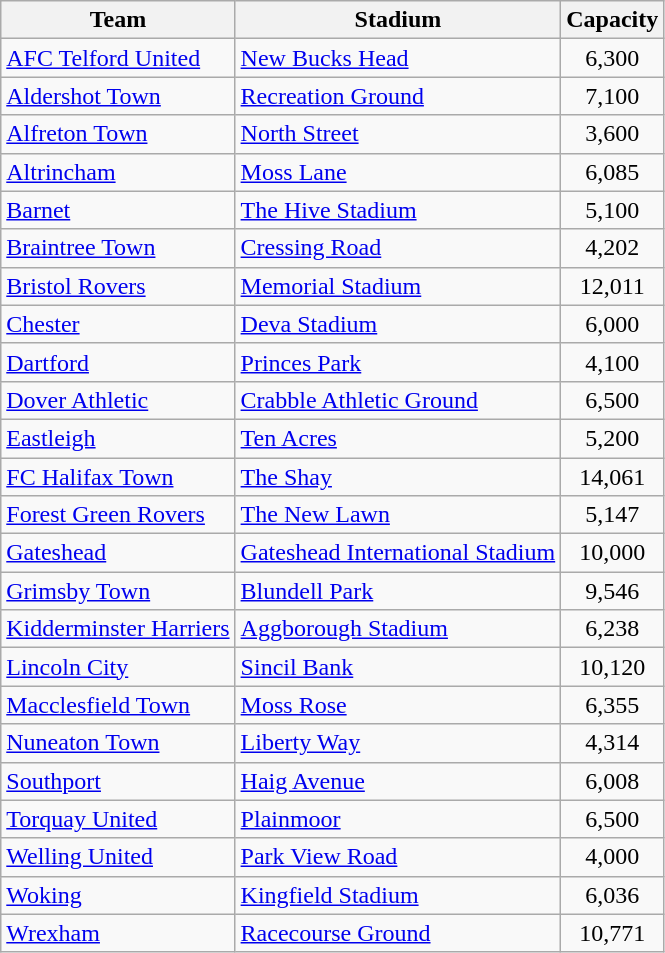<table class="wikitable sortable">
<tr>
<th>Team</th>
<th>Stadium</th>
<th>Capacity</th>
</tr>
<tr>
<td><a href='#'>AFC Telford United</a></td>
<td><a href='#'>New Bucks Head</a></td>
<td align="center">6,300</td>
</tr>
<tr>
<td><a href='#'>Aldershot Town</a></td>
<td><a href='#'>Recreation Ground</a></td>
<td align="center">7,100</td>
</tr>
<tr>
<td><a href='#'>Alfreton Town</a></td>
<td><a href='#'>North Street</a></td>
<td align="center">3,600</td>
</tr>
<tr>
<td><a href='#'>Altrincham</a></td>
<td><a href='#'>Moss Lane</a></td>
<td align="center">6,085</td>
</tr>
<tr>
<td><a href='#'>Barnet</a></td>
<td><a href='#'>The Hive Stadium</a></td>
<td align="center">5,100</td>
</tr>
<tr>
<td><a href='#'>Braintree Town</a></td>
<td><a href='#'>Cressing Road</a></td>
<td align="center">4,202</td>
</tr>
<tr>
<td><a href='#'>Bristol Rovers</a></td>
<td><a href='#'>Memorial Stadium</a></td>
<td align="center">12,011</td>
</tr>
<tr>
<td><a href='#'>Chester</a></td>
<td><a href='#'>Deva Stadium</a></td>
<td align="center">6,000</td>
</tr>
<tr>
<td><a href='#'>Dartford</a></td>
<td><a href='#'>Princes Park</a></td>
<td align="center">4,100</td>
</tr>
<tr>
<td><a href='#'>Dover Athletic</a></td>
<td><a href='#'>Crabble Athletic Ground</a></td>
<td align="center">6,500</td>
</tr>
<tr>
<td><a href='#'>Eastleigh</a></td>
<td><a href='#'>Ten Acres</a></td>
<td align="center">5,200</td>
</tr>
<tr>
<td><a href='#'>FC Halifax Town</a></td>
<td><a href='#'>The Shay</a></td>
<td align="center">14,061</td>
</tr>
<tr>
<td><a href='#'>Forest Green Rovers</a></td>
<td><a href='#'>The New Lawn</a></td>
<td align="center">5,147</td>
</tr>
<tr>
<td><a href='#'>Gateshead</a></td>
<td><a href='#'>Gateshead International Stadium</a></td>
<td align="center">10,000</td>
</tr>
<tr>
<td><a href='#'>Grimsby Town</a></td>
<td><a href='#'>Blundell Park</a></td>
<td align="center">9,546</td>
</tr>
<tr>
<td><a href='#'>Kidderminster Harriers</a></td>
<td><a href='#'>Aggborough Stadium</a></td>
<td align="center">6,238</td>
</tr>
<tr>
<td><a href='#'>Lincoln City</a></td>
<td><a href='#'>Sincil Bank</a></td>
<td align="center">10,120</td>
</tr>
<tr>
<td><a href='#'>Macclesfield Town</a></td>
<td><a href='#'>Moss Rose</a></td>
<td align="center">6,355</td>
</tr>
<tr>
<td><a href='#'>Nuneaton Town</a></td>
<td><a href='#'>Liberty Way</a></td>
<td align="center">4,314</td>
</tr>
<tr>
<td><a href='#'>Southport</a></td>
<td><a href='#'>Haig Avenue</a></td>
<td align="center">6,008</td>
</tr>
<tr>
<td><a href='#'>Torquay United</a></td>
<td><a href='#'>Plainmoor</a></td>
<td align="center">6,500</td>
</tr>
<tr>
<td><a href='#'>Welling United</a></td>
<td><a href='#'>Park View Road</a></td>
<td align="center">4,000</td>
</tr>
<tr>
<td><a href='#'>Woking</a></td>
<td><a href='#'>Kingfield Stadium</a></td>
<td align="center">6,036</td>
</tr>
<tr>
<td><a href='#'>Wrexham</a></td>
<td><a href='#'>Racecourse Ground</a></td>
<td align="center">10,771</td>
</tr>
</table>
